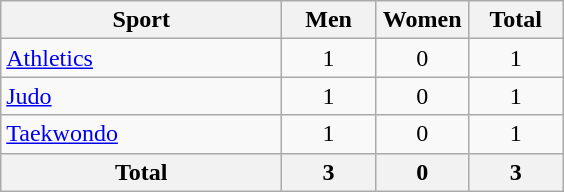<table class="wikitable sortable" style="text-align:center;">
<tr>
<th width=180>Sport</th>
<th width=55>Men</th>
<th width=55>Women</th>
<th width=55>Total</th>
</tr>
<tr>
<td align=left><a href='#'>Athletics</a></td>
<td>1</td>
<td>0</td>
<td>1</td>
</tr>
<tr>
<td align=left><a href='#'>Judo</a></td>
<td>1</td>
<td>0</td>
<td>1</td>
</tr>
<tr>
<td align=left><a href='#'>Taekwondo</a></td>
<td>1</td>
<td>0</td>
<td>1</td>
</tr>
<tr>
<th>Total</th>
<th>3</th>
<th>0</th>
<th>3</th>
</tr>
</table>
